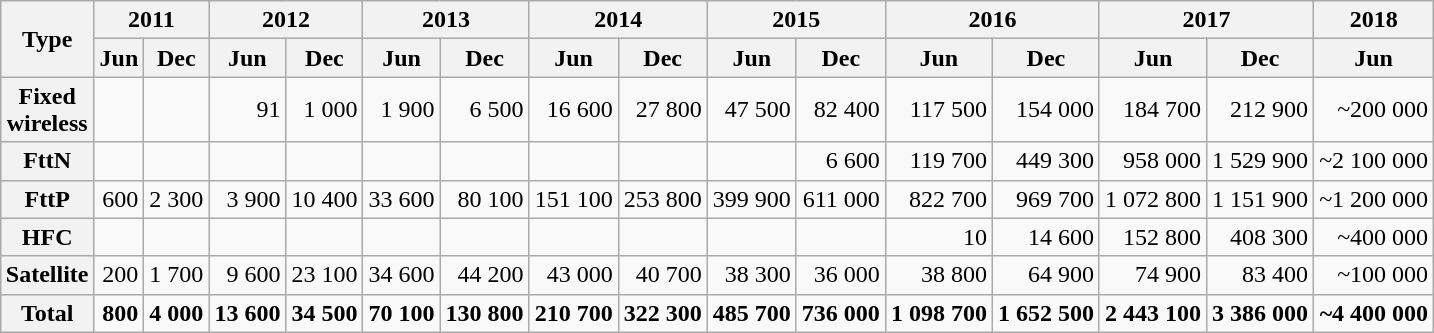<table class="wikitable nowrap" style="text-align:right; margin-left:auto; margin-right:auto; border:none;">
<tr>
<th rowspan=2 style="text-align:center;">Type</th>
<th colspan=2 style="text-align:center;">2011</th>
<th colspan=2 style="text-align:center;">2012</th>
<th colspan=2 style="text-align:center;">2013</th>
<th colspan=2 style="text-align:center;">2014</th>
<th colspan=2 style="text-align:center;">2015</th>
<th colspan=2 style="text-align:center;">2016</th>
<th colspan=2 style="text-align:center;">2017</th>
<th colspan=2 style="text-align:center;">2018</th>
</tr>
<tr>
<th style="text-align:center;">Jun</th>
<th style="text-align:center;">Dec</th>
<th style="text-align:center;">Jun</th>
<th style="text-align:center;">Dec</th>
<th style="text-align:center;">Jun</th>
<th style="text-align:center;">Dec</th>
<th style="text-align:center;">Jun</th>
<th style="text-align:center;">Dec</th>
<th style="text-align:center;">Jun</th>
<th style="text-align:center;">Dec</th>
<th style="text-align:center;">Jun</th>
<th style="text-align:center;">Dec</th>
<th style="text-align:center;">Jun</th>
<th style="text-align:center;">Dec</th>
<th style="text-align:center;">Jun</th>
</tr>
<tr>
<th style="text-align:center;">Fixed<br>wireless</th>
<td></td>
<td></td>
<td>91</td>
<td>1 000</td>
<td>1 900</td>
<td>6 500</td>
<td>16 600</td>
<td>27 800</td>
<td>47 500</td>
<td>82 400</td>
<td>117 500</td>
<td>154 000</td>
<td>184 700</td>
<td>212 900</td>
<td>~200 000</td>
</tr>
<tr>
<th style="text-align:center;">FttN</th>
<td></td>
<td></td>
<td></td>
<td></td>
<td></td>
<td></td>
<td></td>
<td></td>
<td></td>
<td>6 600</td>
<td>119 700</td>
<td>449 300</td>
<td>958 000</td>
<td>1 529 900</td>
<td>~2 100 000</td>
</tr>
<tr>
<th style="text-align:center;">FttP</th>
<td>600</td>
<td>2 300</td>
<td>3 900</td>
<td>10 400</td>
<td>33 600</td>
<td>80 100</td>
<td>151 100</td>
<td>253 800</td>
<td>399 900</td>
<td>611 000</td>
<td>822 700</td>
<td>969 700</td>
<td>1 072 800</td>
<td>1 151 900</td>
<td>~1 200 000</td>
</tr>
<tr>
<th style="text-align:center;">HFC</th>
<td></td>
<td></td>
<td></td>
<td></td>
<td></td>
<td></td>
<td></td>
<td></td>
<td></td>
<td></td>
<td>10</td>
<td>14 600</td>
<td>152 800</td>
<td>408 300</td>
<td>~400 000</td>
</tr>
<tr>
<th style="text-align:center;">Satellite</th>
<td>200</td>
<td>1 700</td>
<td>9 600</td>
<td>23 100</td>
<td>34 600</td>
<td>44 200</td>
<td>43 000</td>
<td>40 700</td>
<td>38 300</td>
<td>36 000</td>
<td>38 800</td>
<td>64 900</td>
<td>74 900</td>
<td>83 400</td>
<td>~100 000</td>
</tr>
<tr style="font-weight:bold;">
<th style="text-align:center;">Total</th>
<td>800</td>
<td>4 000</td>
<td>13 600</td>
<td>34 500</td>
<td>70 100</td>
<td>130 800</td>
<td>210 700</td>
<td>322 300</td>
<td>485 700</td>
<td>736 000</td>
<td>1 098 700</td>
<td>1 652 500</td>
<td>2 443 100</td>
<td>3 386 000</td>
<td>~4 400 000</td>
</tr>
</table>
